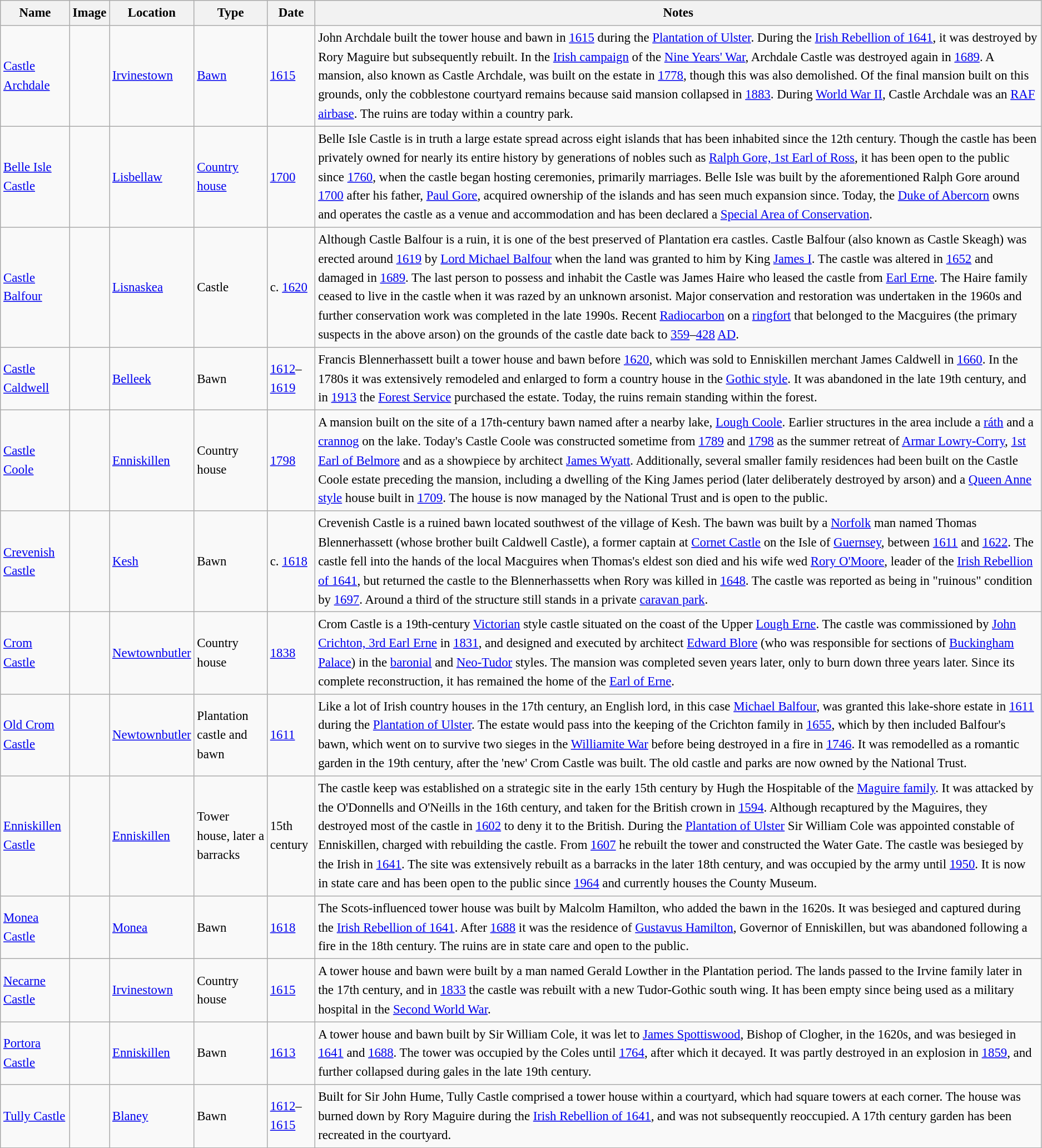<table class="wikitable sortable" style="font-size:95%;border:0px;text-align:left;line-height:150%;">
<tr>
<th>Name</th>
<th>Image</th>
<th>Location</th>
<th>Type</th>
<th>Date</th>
<th class="unsortable">Notes</th>
</tr>
<tr>
<td><a href='#'>Castle Archdale</a></td>
<td></td>
<td><a href='#'>Irvinestown</a> </td>
<td><a href='#'>Bawn</a></td>
<td><a href='#'>1615</a></td>
<td>John Archdale built the tower house and bawn in <a href='#'>1615</a> during the <a href='#'>Plantation of Ulster</a>. During the <a href='#'>Irish Rebellion of 1641</a>, it was destroyed by Rory Maguire but subsequently rebuilt. In the <a href='#'>Irish campaign</a> of the <a href='#'>Nine Years' War</a>, Archdale Castle was destroyed again in <a href='#'>1689</a>. A mansion, also known as Castle Archdale, was built on the estate in <a href='#'>1778</a>, though this was also demolished. Of the final mansion built on this grounds, only the cobblestone courtyard remains because said mansion collapsed in <a href='#'>1883</a>. During <a href='#'>World War II</a>, Castle Archdale was an <a href='#'>RAF</a> <a href='#'>airbase</a>. The ruins are today within a country park.</td>
</tr>
<tr>
<td><a href='#'>Belle Isle Castle</a></td>
<td></td>
<td><a href='#'>Lisbellaw</a> </td>
<td><a href='#'>Country house</a></td>
<td><a href='#'>1700</a></td>
<td>Belle Isle Castle is in truth a large estate spread across eight islands that has been inhabited since the 12th century. Though the castle has been privately owned for nearly its entire history by generations of nobles such as <a href='#'>Ralph Gore, 1st Earl of Ross</a>, it has been open to the public since <a href='#'>1760</a>, when the castle began hosting ceremonies, primarily marriages. Belle Isle was built by the aforementioned Ralph Gore around <a href='#'>1700</a> after his father, <a href='#'>Paul Gore</a>, acquired ownership of the islands and has seen much expansion since. Today, the <a href='#'>Duke of Abercorn</a> owns and operates the castle as a venue and accommodation and has been declared a <a href='#'>Special Area of Conservation</a>.</td>
</tr>
<tr>
<td><a href='#'>Castle Balfour</a></td>
<td></td>
<td><a href='#'>Lisnaskea</a> </td>
<td>Castle</td>
<td>c. <a href='#'>1620</a></td>
<td>Although Castle Balfour is a ruin, it is one of the best preserved of Plantation era castles. Castle Balfour (also known as Castle Skeagh) was erected around <a href='#'>1619</a> by <a href='#'>Lord Michael Balfour</a> when the land was granted to him by King <a href='#'>James I</a>. The castle was altered in <a href='#'>1652</a> and damaged in <a href='#'>1689</a>. The last person to possess and inhabit the Castle was James Haire who leased the castle from <a href='#'>Earl Erne</a>. The Haire family ceased to live in the castle when it was razed by an unknown arsonist. Major conservation and restoration was undertaken in the 1960s and further conservation work was completed in the late 1990s. Recent <a href='#'>Radiocarbon</a> on a <a href='#'>ringfort</a> that belonged to the Macguires (the primary suspects in the above arson) on the grounds of the castle date back to <a href='#'>359</a>–<a href='#'>428</a> <a href='#'>AD</a>.</td>
</tr>
<tr>
<td><a href='#'>Castle Caldwell</a></td>
<td></td>
<td><a href='#'>Belleek</a> </td>
<td>Bawn</td>
<td><a href='#'>1612</a>–<a href='#'>1619</a></td>
<td>Francis Blennerhassett built a tower house and bawn before <a href='#'>1620</a>, which was sold to Enniskillen merchant James Caldwell in <a href='#'>1660</a>. In the 1780s it was extensively remodeled and enlarged to form a country house in the <a href='#'>Gothic style</a>. It was abandoned in the late 19th century, and in <a href='#'>1913</a> the <a href='#'>Forest Service</a> purchased the estate. Today, the ruins remain standing within the forest.</td>
</tr>
<tr>
<td><a href='#'>Castle Coole</a></td>
<td></td>
<td><a href='#'>Enniskillen</a> </td>
<td>Country house</td>
<td><a href='#'>1798</a></td>
<td>A mansion built on the site of a 17th-century bawn named after a nearby lake, <a href='#'>Lough Coole</a>. Earlier structures in the area include a <a href='#'>ráth</a> and a <a href='#'>crannog</a> on the lake. Today's Castle Coole was constructed sometime from <a href='#'>1789</a> and <a href='#'>1798</a> as the summer retreat of <a href='#'>Armar Lowry-Corry</a>, <a href='#'>1st Earl of Belmore</a> and as a showpiece by architect <a href='#'>James Wyatt</a>. Additionally, several smaller family residences had been built on the Castle Coole estate preceding the mansion, including a dwelling of the King James period (later deliberately destroyed by arson) and a <a href='#'>Queen Anne style</a> house built in <a href='#'>1709</a>. The house is now managed by the National Trust and is open to the public.</td>
</tr>
<tr>
<td><a href='#'>Crevenish Castle</a></td>
<td></td>
<td><a href='#'>Kesh</a> </td>
<td>Bawn</td>
<td>c. <a href='#'>1618</a></td>
<td>Crevenish Castle is a ruined bawn located  southwest of the village of Kesh. The bawn was built by a <a href='#'>Norfolk</a> man named Thomas Blennerhassett (whose brother built Caldwell Castle), a former captain at <a href='#'>Cornet Castle</a> on the Isle of <a href='#'>Guernsey</a>, between <a href='#'>1611</a> and <a href='#'>1622</a>. The castle fell into the hands of the local Macguires when Thomas's eldest son died and his wife wed <a href='#'>Rory O'Moore</a>, leader of the <a href='#'>Irish Rebellion of 1641</a>, but returned the castle to the Blennerhassetts when Rory was killed in <a href='#'>1648</a>. The castle was reported as being in "ruinous" condition by <a href='#'>1697</a>. Around a third of the structure still stands in a private <a href='#'>caravan park</a>.</td>
</tr>
<tr>
<td><a href='#'>Crom Castle</a></td>
<td></td>
<td><a href='#'>Newtownbutler</a> </td>
<td>Country house</td>
<td><a href='#'>1838</a></td>
<td>Crom Castle is a 19th-century <a href='#'>Victorian</a> style castle situated on the coast of the Upper <a href='#'>Lough Erne</a>. The castle was commissioned by <a href='#'>John Crichton, 3rd Earl Erne</a> in <a href='#'>1831</a>, and designed and executed by architect <a href='#'>Edward Blore</a> (who was responsible for sections of <a href='#'>Buckingham Palace</a>) in the <a href='#'>baronial</a> and <a href='#'>Neo-Tudor</a> styles. The mansion was completed seven years later, only to burn down three years later. Since its complete reconstruction, it has remained the home of the <a href='#'>Earl of Erne</a>.</td>
</tr>
<tr>
<td><a href='#'>Old Crom Castle</a></td>
<td></td>
<td><a href='#'>Newtownbutler</a> </td>
<td>Plantation castle and bawn</td>
<td><a href='#'>1611</a></td>
<td>Like a lot of Irish country houses in the 17th century, an English lord, in this case <a href='#'>Michael Balfour</a>, was granted this lake-shore estate in <a href='#'>1611</a> during the <a href='#'>Plantation of Ulster</a>. The estate would pass into the keeping of the Crichton family in <a href='#'>1655</a>, which by then included Balfour's bawn, which went on to survive two sieges in the <a href='#'>Williamite War</a> before being destroyed in a fire in <a href='#'>1746</a>. It was remodelled as a romantic garden in the 19th century, after the 'new' Crom Castle was built. The old castle and parks are now owned by the National Trust.</td>
</tr>
<tr>
<td><a href='#'>Enniskillen Castle</a></td>
<td></td>
<td><a href='#'>Enniskillen</a> </td>
<td>Tower house, later a barracks</td>
<td>15th century</td>
<td>The castle keep was established on a strategic site in the early 15th century by Hugh the Hospitable of the <a href='#'>Maguire family</a>. It was attacked by the O'Donnells and O'Neills in the 16th century, and taken for the British crown in <a href='#'>1594</a>. Although recaptured by the Maguires, they destroyed most of the castle in <a href='#'>1602</a> to deny it to the British. During the <a href='#'>Plantation of Ulster</a> Sir William Cole was appointed constable of Enniskillen, charged with rebuilding the castle. From <a href='#'>1607</a> he rebuilt the tower and constructed the Water Gate. The castle was besieged by the Irish in <a href='#'>1641</a>. The site was extensively rebuilt as a barracks in the later 18th century, and was occupied by the army until <a href='#'>1950</a>. It is now in state care and has been open to the public since <a href='#'>1964</a> and currently houses the County Museum.</td>
</tr>
<tr>
<td><a href='#'>Monea Castle</a></td>
<td></td>
<td><a href='#'>Monea</a> </td>
<td>Bawn</td>
<td><a href='#'>1618</a></td>
<td>The Scots-influenced tower house was built by Malcolm Hamilton, who added the bawn in the 1620s. It was besieged and captured during the <a href='#'>Irish Rebellion of 1641</a>. After <a href='#'>1688</a> it was the residence of <a href='#'>Gustavus Hamilton</a>, Governor of Enniskillen, but was abandoned following a fire in the 18th century. The ruins are in state care and open to the public.</td>
</tr>
<tr>
<td><a href='#'>Necarne Castle</a></td>
<td></td>
<td><a href='#'>Irvinestown</a> </td>
<td>Country house</td>
<td><a href='#'>1615</a></td>
<td>A tower house and bawn were built by a man named Gerald Lowther in the Plantation period. The lands passed to the Irvine family later in the 17th century, and in <a href='#'>1833</a> the castle was rebuilt with a new Tudor-Gothic south wing. It has been empty since being used as a military hospital in the <a href='#'>Second World War</a>.</td>
</tr>
<tr>
<td><a href='#'>Portora Castle</a></td>
<td></td>
<td><a href='#'>Enniskillen</a> </td>
<td>Bawn</td>
<td><a href='#'>1613</a></td>
<td>A tower house and bawn built by Sir William Cole, it was let to <a href='#'>James Spottiswood</a>, Bishop of Clogher, in the 1620s, and was besieged in <a href='#'>1641</a> and <a href='#'>1688</a>. The tower was occupied by the Coles until <a href='#'>1764</a>, after which it decayed. It was partly destroyed in an explosion in <a href='#'>1859</a>, and further collapsed during gales in the late 19th century.</td>
</tr>
<tr>
<td><a href='#'>Tully Castle</a></td>
<td></td>
<td><a href='#'>Blaney</a> </td>
<td>Bawn</td>
<td><a href='#'>1612</a>–<a href='#'>1615</a></td>
<td>Built for Sir John Hume, Tully Castle comprised a tower house within a courtyard, which had square towers at each corner. The house was burned down by Rory Maguire during the <a href='#'>Irish Rebellion of 1641</a>, and was not subsequently reoccupied. A 17th century garden has been recreated in the courtyard.</td>
</tr>
</table>
